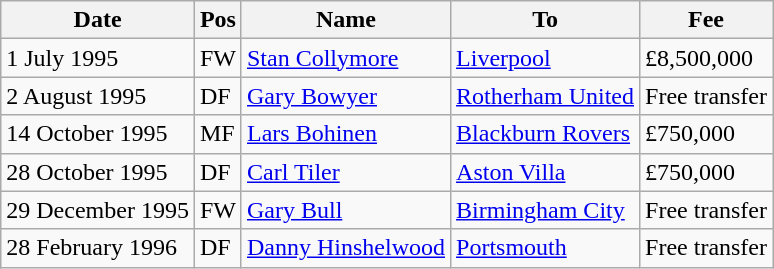<table class="wikitable">
<tr>
<th>Date</th>
<th>Pos</th>
<th>Name</th>
<th>To</th>
<th>Fee</th>
</tr>
<tr>
<td>1 July 1995</td>
<td>FW</td>
<td><a href='#'>Stan Collymore</a></td>
<td><a href='#'>Liverpool</a></td>
<td>£8,500,000</td>
</tr>
<tr>
<td>2 August 1995</td>
<td>DF</td>
<td><a href='#'>Gary Bowyer</a></td>
<td><a href='#'>Rotherham United</a></td>
<td>Free transfer</td>
</tr>
<tr>
<td>14 October 1995</td>
<td>MF</td>
<td><a href='#'>Lars Bohinen</a></td>
<td><a href='#'>Blackburn Rovers</a></td>
<td>£750,000</td>
</tr>
<tr>
<td>28 October 1995</td>
<td>DF</td>
<td><a href='#'>Carl Tiler</a></td>
<td><a href='#'>Aston Villa</a></td>
<td>£750,000</td>
</tr>
<tr>
<td>29 December 1995</td>
<td>FW</td>
<td><a href='#'>Gary Bull</a></td>
<td><a href='#'>Birmingham City</a></td>
<td>Free transfer</td>
</tr>
<tr>
<td>28 February 1996</td>
<td>DF</td>
<td><a href='#'>Danny Hinshelwood</a></td>
<td><a href='#'>Portsmouth</a></td>
<td>Free transfer</td>
</tr>
</table>
